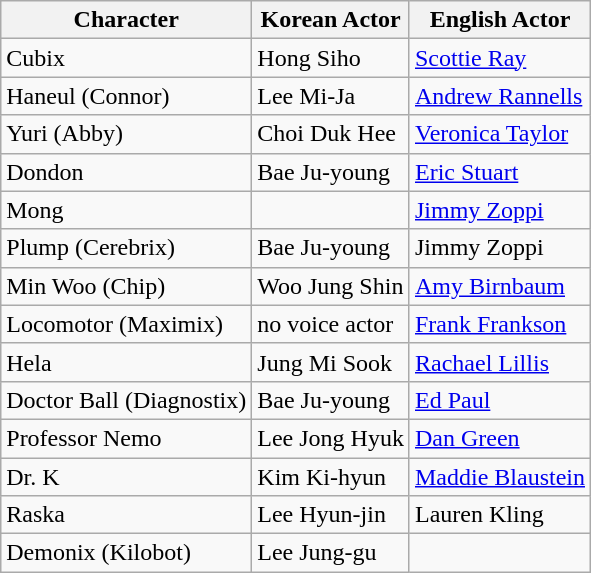<table class="wikitable">
<tr>
<th>Character</th>
<th>Korean Actor</th>
<th>English Actor</th>
</tr>
<tr>
<td>Cubix</td>
<td>Hong Siho</td>
<td><a href='#'>Scottie Ray</a></td>
</tr>
<tr>
<td>Haneul (Connor)</td>
<td>Lee Mi-Ja</td>
<td><a href='#'>Andrew Rannells</a></td>
</tr>
<tr>
<td>Yuri (Abby)</td>
<td>Choi Duk Hee</td>
<td><a href='#'>Veronica Taylor</a></td>
</tr>
<tr>
<td>Dondon</td>
<td>Bae Ju-young</td>
<td><a href='#'>Eric Stuart</a></td>
</tr>
<tr>
<td>Mong</td>
<td></td>
<td><a href='#'>Jimmy Zoppi</a></td>
</tr>
<tr>
<td>Plump (Cerebrix)</td>
<td>Bae Ju-young</td>
<td>Jimmy Zoppi</td>
</tr>
<tr>
<td>Min Woo (Chip)</td>
<td>Woo Jung Shin</td>
<td><a href='#'>Amy Birnbaum</a></td>
</tr>
<tr>
<td>Locomotor (Maximix)</td>
<td>no voice actor</td>
<td><a href='#'>Frank Frankson</a></td>
</tr>
<tr>
<td>Hela</td>
<td>Jung Mi Sook</td>
<td><a href='#'>Rachael Lillis</a></td>
</tr>
<tr>
<td>Doctor Ball (Diagnostix)</td>
<td>Bae Ju-young</td>
<td><a href='#'>Ed Paul</a></td>
</tr>
<tr>
<td>Professor Nemo</td>
<td>Lee Jong Hyuk</td>
<td><a href='#'>Dan Green</a></td>
</tr>
<tr>
<td>Dr. K</td>
<td>Kim Ki-hyun</td>
<td><a href='#'>Maddie Blaustein</a></td>
</tr>
<tr>
<td>Raska</td>
<td>Lee Hyun-jin</td>
<td>Lauren Kling</td>
</tr>
<tr>
<td>Demonix (Kilobot)</td>
<td>Lee Jung-gu</td>
<td></td>
</tr>
</table>
